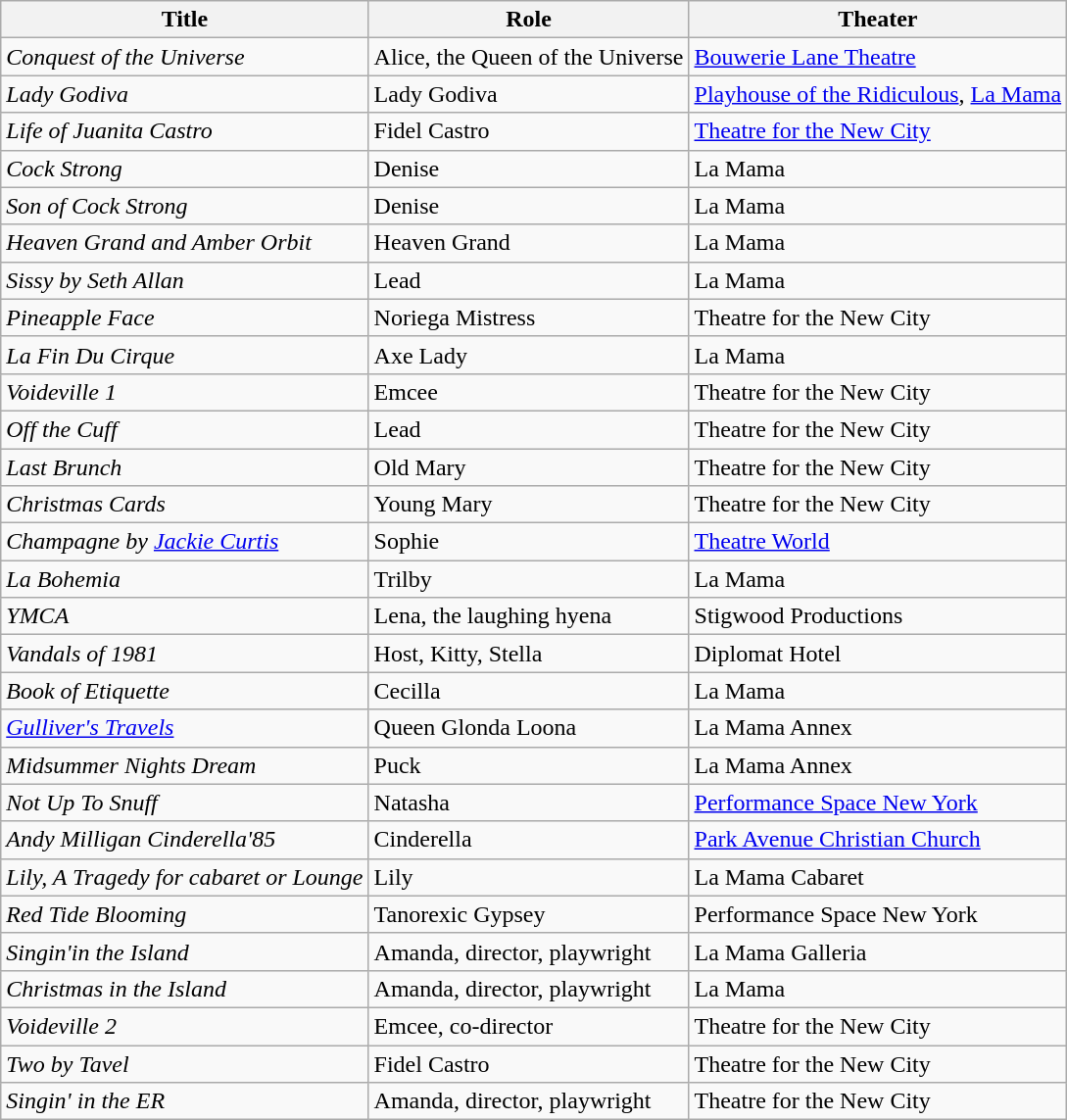<table class="wikitable sortable">
<tr>
<th>Title</th>
<th>Role</th>
<th class="unsortable">Theater</th>
</tr>
<tr>
<td><em>Conquest of the Universe</em></td>
<td>Alice, the Queen of the Universe</td>
<td><a href='#'>Bouwerie Lane Theatre</a></td>
</tr>
<tr>
<td><em>Lady Godiva</em></td>
<td>Lady Godiva</td>
<td><a href='#'>Playhouse of the Ridiculous</a>, <a href='#'>La Mama</a></td>
</tr>
<tr>
<td><em>Life of Juanita Castro</em></td>
<td>Fidel Castro</td>
<td><a href='#'>Theatre for the New City</a></td>
</tr>
<tr>
<td><em>Cock Strong</em></td>
<td>Denise</td>
<td>La Mama</td>
</tr>
<tr>
<td><em>Son of Cock Strong</em></td>
<td>Denise</td>
<td>La Mama</td>
</tr>
<tr>
<td><em>Heaven Grand and Amber Orbit</em></td>
<td>Heaven Grand</td>
<td>La Mama</td>
</tr>
<tr>
<td><em>Sissy by Seth Allan</em></td>
<td>Lead</td>
<td>La Mama</td>
</tr>
<tr>
<td><em>Pineapple Face</em></td>
<td>Noriega Mistress</td>
<td>Theatre for the New City</td>
</tr>
<tr>
<td><em>La Fin Du Cirque</em></td>
<td>Axe Lady</td>
<td>La Mama</td>
</tr>
<tr>
<td><em>Voideville 1</em></td>
<td>Emcee</td>
<td>Theatre for the New City</td>
</tr>
<tr>
<td><em>Off the Cuff</em></td>
<td>Lead</td>
<td>Theatre for the New City</td>
</tr>
<tr>
<td><em>Last Brunch</em></td>
<td>Old Mary</td>
<td>Theatre for the New City</td>
</tr>
<tr>
<td><em>Christmas Cards</em></td>
<td>Young Mary</td>
<td>Theatre for the New City</td>
</tr>
<tr>
<td><em>Champagne by <a href='#'>Jackie Curtis</a></em></td>
<td>Sophie</td>
<td><a href='#'>Theatre World</a></td>
</tr>
<tr>
<td><em>La Bohemia</em></td>
<td>Trilby</td>
<td>La Mama</td>
</tr>
<tr>
<td><em>YMCA</em></td>
<td>Lena, the laughing hyena</td>
<td>Stigwood Productions</td>
</tr>
<tr>
<td><em>Vandals of 1981</em></td>
<td>Host, Kitty, Stella</td>
<td>Diplomat Hotel</td>
</tr>
<tr>
<td><em>Book of Etiquette</em></td>
<td>Cecilla</td>
<td>La Mama</td>
</tr>
<tr>
<td><em><a href='#'>Gulliver's Travels</a></em></td>
<td>Queen Glonda Loona</td>
<td>La Mama Annex</td>
</tr>
<tr>
<td><em>Midsummer Nights Dream</em></td>
<td>Puck</td>
<td>La Mama Annex</td>
</tr>
<tr>
<td><em>Not Up To Snuff</em></td>
<td>Natasha</td>
<td><a href='#'>Performance Space New York</a></td>
</tr>
<tr>
<td><em>Andy Milligan Cinderella'85</em></td>
<td>Cinderella</td>
<td><a href='#'>Park Avenue Christian Church</a></td>
</tr>
<tr>
<td><em>Lily, A Tragedy for cabaret or Lounge</em></td>
<td>Lily</td>
<td>La Mama Cabaret</td>
</tr>
<tr>
<td><em>Red Tide Blooming</em></td>
<td>Tanorexic Gypsey</td>
<td>Performance Space New York</td>
</tr>
<tr>
<td><em>Singin'in the Island</em></td>
<td>Amanda, director, playwright</td>
<td>La Mama Galleria</td>
</tr>
<tr>
<td><em>Christmas in the Island</em></td>
<td>Amanda, director, playwright</td>
<td>La Mama</td>
</tr>
<tr>
<td><em>Voideville 2</em></td>
<td>Emcee, co-director</td>
<td>Theatre for the New City</td>
</tr>
<tr>
<td><em>Two by Tavel</em></td>
<td>Fidel Castro</td>
<td>Theatre for the New City</td>
</tr>
<tr>
<td><em>Singin' in the ER</em></td>
<td>Amanda, director, playwright</td>
<td>Theatre for the New City</td>
</tr>
</table>
